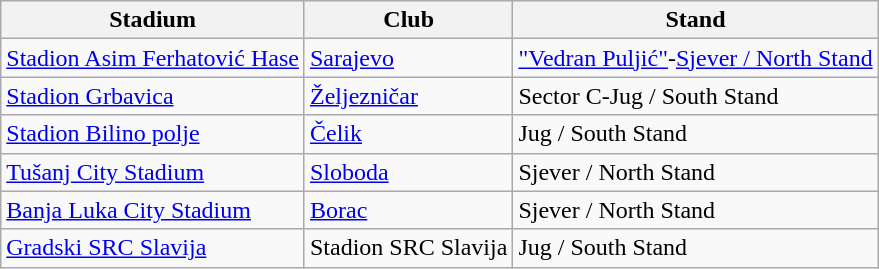<table class="wikitable">
<tr>
<th>Stadium</th>
<th>Club</th>
<th>Stand</th>
</tr>
<tr>
<td style="text-align:left;"><a href='#'>Stadion Asim Ferhatović Hase</a></td>
<td><a href='#'>Sarajevo</a></td>
<td><a href='#'>"Vedran Puljić"</a>-<a href='#'>Sjever / North Stand</a></td>
</tr>
<tr>
<td style="text-align:left;"><a href='#'>Stadion Grbavica</a></td>
<td><a href='#'>Željezničar</a></td>
<td>Sector C-Jug / South Stand</td>
</tr>
<tr>
<td style="text-align:left;"><a href='#'>Stadion Bilino polje</a></td>
<td><a href='#'>Čelik</a></td>
<td>Jug / South Stand</td>
</tr>
<tr>
<td style="text-align:left;"><a href='#'>Tušanj City Stadium</a></td>
<td><a href='#'>Sloboda</a></td>
<td>Sjever / North Stand</td>
</tr>
<tr>
<td style="text-align:left;"><a href='#'>Banja Luka City Stadium</a></td>
<td><a href='#'>Borac</a></td>
<td>Sjever / North Stand</td>
</tr>
<tr>
<td style="text-align:left;"><a href='#'>Gradski SRC Slavija</a></td>
<td>Stadion SRC Slavija</td>
<td>Jug / South Stand</td>
</tr>
</table>
